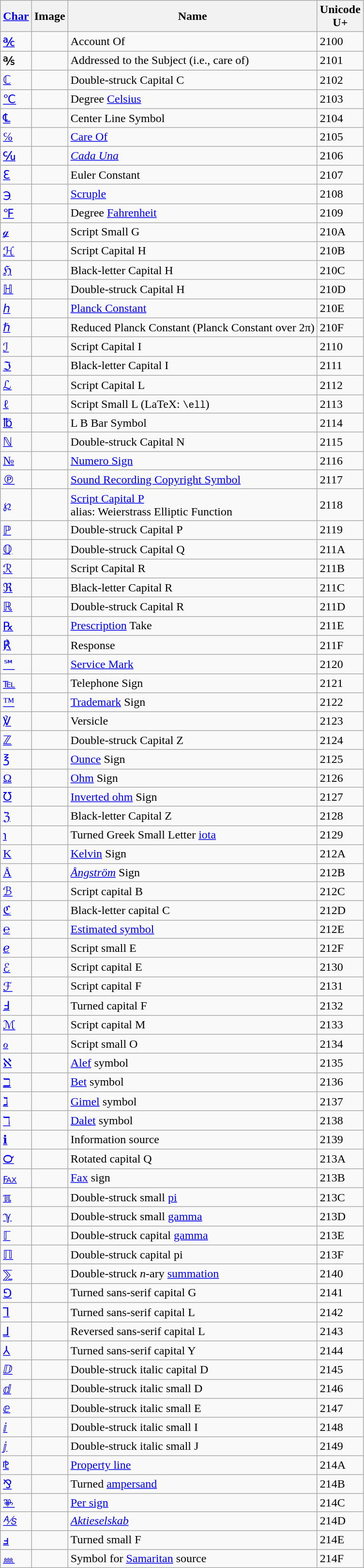<table class="wikitable sortable">
<tr>
<th><a href='#'>Char</a></th>
<th>Image</th>
<th>Name</th>
<th>Unicode<br>U+</th>
</tr>
<tr>
<td><a href='#'>℀</a></td>
<td></td>
<td>Account Of</td>
<td>2100</td>
</tr>
<tr>
<td>℁</td>
<td></td>
<td>Addressed to the Subject (i.e., care of)</td>
<td>2101</td>
</tr>
<tr>
<td><a href='#'>ℂ</a></td>
<td></td>
<td>Double-struck Capital C</td>
<td>2102</td>
</tr>
<tr>
<td><a href='#'>℃</a></td>
<td></td>
<td>Degree <a href='#'>Celsius</a></td>
<td>2103</td>
</tr>
<tr>
<td><a href='#'>℄</a></td>
<td></td>
<td>Center Line Symbol</td>
<td>2104</td>
</tr>
<tr>
<td><a href='#'>℅</a></td>
<td></td>
<td><a href='#'>Care Of</a></td>
<td>2105</td>
</tr>
<tr>
<td><a href='#'>℆</a></td>
<td></td>
<td><em><a href='#'>Cada Una</a></em></td>
<td>2106</td>
</tr>
<tr>
<td><a href='#'>ℇ</a></td>
<td></td>
<td>Euler Constant</td>
<td>2107</td>
</tr>
<tr>
<td><a href='#'>℈</a></td>
<td></td>
<td><a href='#'>Scruple</a></td>
<td>2108</td>
</tr>
<tr>
<td><a href='#'>℉</a></td>
<td></td>
<td>Degree <a href='#'>Fahrenheit</a></td>
<td>2109</td>
</tr>
<tr>
<td><a href='#'>ℊ</a></td>
<td></td>
<td>Script Small G</td>
<td>210A</td>
</tr>
<tr>
<td><a href='#'>ℋ</a></td>
<td></td>
<td>Script Capital H</td>
<td>210B</td>
</tr>
<tr>
<td><a href='#'>ℌ</a></td>
<td></td>
<td>Black-letter Capital H</td>
<td>210C</td>
</tr>
<tr>
<td><a href='#'>ℍ</a></td>
<td></td>
<td>Double-struck Capital H</td>
<td>210D</td>
</tr>
<tr>
<td><a href='#'>ℎ</a></td>
<td></td>
<td><a href='#'>Planck Constant</a></td>
<td>210E</td>
</tr>
<tr>
<td><a href='#'>ℏ</a></td>
<td></td>
<td>Reduced Planck Constant (Planck Constant over 2π)</td>
<td>210F</td>
</tr>
<tr>
<td><a href='#'>ℐ</a></td>
<td></td>
<td>Script Capital I</td>
<td>2110</td>
</tr>
<tr>
<td><a href='#'>ℑ</a></td>
<td></td>
<td>Black-letter Capital I</td>
<td>2111</td>
</tr>
<tr>
<td><a href='#'>ℒ</a></td>
<td></td>
<td>Script Capital L</td>
<td>2112</td>
</tr>
<tr>
<td><a href='#'>ℓ</a></td>
<td></td>
<td>Script Small L (LaTeX: <code>\ell</code>)</td>
<td>2113</td>
</tr>
<tr>
<td><a href='#'>℔</a></td>
<td></td>
<td>L B Bar Symbol</td>
<td>2114</td>
</tr>
<tr>
<td><a href='#'>ℕ</a></td>
<td></td>
<td>Double-struck Capital N</td>
<td>2115</td>
</tr>
<tr>
<td><a href='#'>№</a></td>
<td></td>
<td><a href='#'>Numero Sign</a></td>
<td>2116</td>
</tr>
<tr>
<td><a href='#'>℗</a></td>
<td></td>
<td><a href='#'>Sound Recording Copyright Symbol</a></td>
<td>2117</td>
</tr>
<tr>
<td><a href='#'>℘</a></td>
<td></td>
<td><a href='#'>Script Capital P</a><br>alias: Weierstrass Elliptic Function</td>
<td>2118</td>
</tr>
<tr>
<td><a href='#'>ℙ</a></td>
<td></td>
<td>Double-struck Capital P</td>
<td>2119</td>
</tr>
<tr>
<td><a href='#'>ℚ</a></td>
<td></td>
<td>Double-struck Capital Q</td>
<td>211A</td>
</tr>
<tr>
<td><a href='#'>ℛ</a></td>
<td></td>
<td>Script Capital R</td>
<td>211B</td>
</tr>
<tr>
<td><a href='#'>ℜ</a></td>
<td></td>
<td>Black-letter Capital R</td>
<td>211C</td>
</tr>
<tr>
<td><a href='#'>ℝ</a></td>
<td></td>
<td>Double-struck Capital R</td>
<td>211D</td>
</tr>
<tr>
<td><a href='#'>℞</a></td>
<td></td>
<td><a href='#'>Prescription</a> Take</td>
<td>211E</td>
</tr>
<tr>
<td><a href='#'>℟</a></td>
<td></td>
<td>Response</td>
<td>211F</td>
</tr>
<tr>
<td><a href='#'>℠</a></td>
<td></td>
<td><a href='#'>Service Mark</a></td>
<td>2120</td>
</tr>
<tr>
<td><a href='#'>℡</a></td>
<td></td>
<td>Telephone Sign</td>
<td>2121</td>
</tr>
<tr>
<td><a href='#'>™</a></td>
<td></td>
<td><a href='#'>Trademark</a> Sign</td>
<td>2122</td>
</tr>
<tr>
<td><a href='#'>℣</a></td>
<td></td>
<td>Versicle</td>
<td>2123</td>
</tr>
<tr>
<td><a href='#'>ℤ</a></td>
<td></td>
<td>Double-struck Capital Z</td>
<td>2124</td>
</tr>
<tr>
<td><a href='#'>℥</a></td>
<td></td>
<td><a href='#'>Ounce</a> Sign</td>
<td>2125</td>
</tr>
<tr>
<td><a href='#'>Ω</a></td>
<td></td>
<td><a href='#'>Ohm</a> Sign</td>
<td>2126</td>
</tr>
<tr>
<td><a href='#'>℧</a></td>
<td></td>
<td><a href='#'>Inverted ohm</a> Sign</td>
<td>2127</td>
</tr>
<tr>
<td><a href='#'>ℨ</a></td>
<td></td>
<td>Black-letter Capital Z</td>
<td>2128</td>
</tr>
<tr>
<td><a href='#'>℩</a></td>
<td></td>
<td>Turned Greek Small Letter <a href='#'>iota</a></td>
<td>2129</td>
</tr>
<tr>
<td><a href='#'>K</a></td>
<td></td>
<td><a href='#'>Kelvin</a> Sign</td>
<td>212A</td>
</tr>
<tr>
<td><a href='#'>Å</a></td>
<td></td>
<td><em><a href='#'>Ångström</a></em> Sign</td>
<td>212B</td>
</tr>
<tr>
<td><a href='#'>ℬ</a></td>
<td></td>
<td>Script capital B</td>
<td>212C</td>
</tr>
<tr>
<td><a href='#'>ℭ</a></td>
<td></td>
<td>Black-letter capital C</td>
<td>212D</td>
</tr>
<tr>
<td><a href='#'>℮</a></td>
<td></td>
<td><a href='#'>Estimated symbol</a></td>
<td>212E</td>
</tr>
<tr>
<td><a href='#'>ℯ</a></td>
<td></td>
<td>Script small E</td>
<td>212F</td>
</tr>
<tr>
<td><a href='#'>ℰ</a></td>
<td></td>
<td>Script capital E</td>
<td>2130</td>
</tr>
<tr>
<td><a href='#'>ℱ</a></td>
<td></td>
<td>Script capital F</td>
<td>2131</td>
</tr>
<tr>
<td><a href='#'>Ⅎ</a></td>
<td></td>
<td>Turned capital F</td>
<td>2132</td>
</tr>
<tr>
<td><a href='#'>ℳ</a></td>
<td></td>
<td>Script capital M</td>
<td>2133</td>
</tr>
<tr>
<td><a href='#'>ℴ</a></td>
<td></td>
<td>Script small O</td>
<td>2134</td>
</tr>
<tr>
<td><a href='#'>ℵ</a></td>
<td></td>
<td><a href='#'>Alef</a> symbol</td>
<td>2135</td>
</tr>
<tr>
<td><a href='#'>ℶ</a></td>
<td></td>
<td><a href='#'>Bet</a> symbol</td>
<td>2136</td>
</tr>
<tr>
<td><a href='#'>ℷ</a></td>
<td></td>
<td><a href='#'>Gimel</a> symbol</td>
<td>2137</td>
</tr>
<tr>
<td><a href='#'>ℸ</a></td>
<td></td>
<td><a href='#'>Dalet</a> symbol</td>
<td>2138</td>
</tr>
<tr>
<td><a href='#'>ℹ</a></td>
<td></td>
<td>Information source</td>
<td>2139</td>
</tr>
<tr>
<td><a href='#'>℺</a></td>
<td></td>
<td>Rotated capital Q</td>
<td>213A</td>
</tr>
<tr>
<td><a href='#'>℻</a></td>
<td></td>
<td><a href='#'>Fax</a> sign</td>
<td>213B</td>
</tr>
<tr>
<td><a href='#'>ℼ</a></td>
<td></td>
<td>Double-struck small <a href='#'>pi</a></td>
<td>213C</td>
</tr>
<tr>
<td><a href='#'>ℽ</a></td>
<td></td>
<td>Double-struck small <a href='#'>gamma</a></td>
<td>213D</td>
</tr>
<tr>
<td><a href='#'>ℾ</a></td>
<td></td>
<td>Double-struck capital <a href='#'>gamma</a></td>
<td>213E</td>
</tr>
<tr>
<td><a href='#'>ℿ</a></td>
<td></td>
<td>Double-struck capital pi</td>
<td>213F</td>
</tr>
<tr>
<td><a href='#'>⅀</a></td>
<td></td>
<td>Double-struck <em>n</em>-ary <a href='#'>summation</a></td>
<td>2140</td>
</tr>
<tr>
<td><a href='#'>⅁</a></td>
<td></td>
<td>Turned sans-serif capital G</td>
<td>2141</td>
</tr>
<tr>
<td><a href='#'>⅂</a></td>
<td></td>
<td>Turned sans-serif capital L</td>
<td>2142</td>
</tr>
<tr>
<td><a href='#'>⅃</a></td>
<td></td>
<td>Reversed sans-serif capital L</td>
<td>2143</td>
</tr>
<tr>
<td><a href='#'>⅄</a></td>
<td></td>
<td>Turned sans-serif capital Y</td>
<td>2144</td>
</tr>
<tr>
<td><a href='#'>ⅅ</a></td>
<td></td>
<td>Double-struck italic capital D</td>
<td>2145</td>
</tr>
<tr>
<td><a href='#'>ⅆ</a></td>
<td></td>
<td>Double-struck italic small D</td>
<td>2146</td>
</tr>
<tr>
<td><a href='#'>ⅇ</a></td>
<td></td>
<td>Double-struck italic small E</td>
<td>2147</td>
</tr>
<tr>
<td><a href='#'>ⅈ</a></td>
<td></td>
<td>Double-struck italic small I</td>
<td>2148</td>
</tr>
<tr>
<td><a href='#'>ⅉ</a></td>
<td></td>
<td>Double-struck italic small J</td>
<td>2149</td>
</tr>
<tr>
<td><a href='#'>⅊</a></td>
<td></td>
<td><a href='#'>Property line</a></td>
<td>214A</td>
</tr>
<tr>
<td><a href='#'>⅋</a></td>
<td></td>
<td>Turned <a href='#'>ampersand</a></td>
<td>214B</td>
</tr>
<tr>
<td><a href='#'>⅌</a></td>
<td></td>
<td><a href='#'>Per sign</a></td>
<td>214C</td>
</tr>
<tr>
<td><a href='#'>⅍</a></td>
<td></td>
<td><em><a href='#'>Aktieselskab</a></em></td>
<td>214D</td>
</tr>
<tr>
<td><a href='#'>ⅎ</a></td>
<td></td>
<td>Turned small F</td>
<td>214E</td>
</tr>
<tr>
<td><a href='#'>⅏</a></td>
<td></td>
<td>Symbol for <a href='#'>Samaritan</a> source</td>
<td>214F</td>
</tr>
</table>
